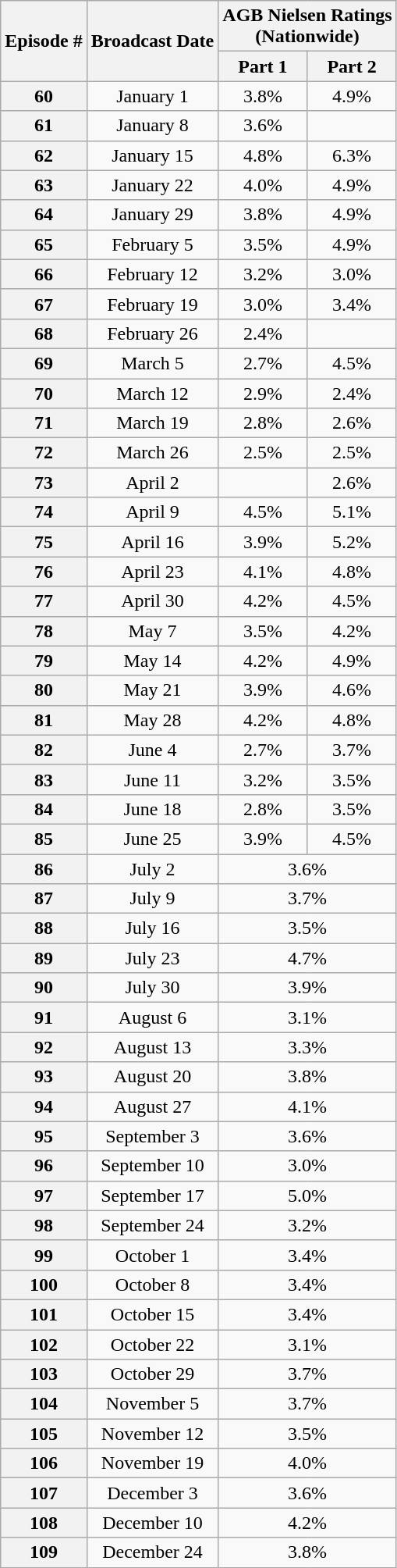<table class="wikitable" style="text-align:center">
<tr>
<th rowspan="2">Episode #</th>
<th rowspan="2">Broadcast Date</th>
<th colspan="2">AGB Nielsen Ratings<br>(Nationwide)</th>
</tr>
<tr>
<th>Part 1</th>
<th>Part 2</th>
</tr>
<tr>
<th>60</th>
<td>January 1</td>
<td>3.8%</td>
<td>4.9%</td>
</tr>
<tr>
<th>61</th>
<td>January 8</td>
<td>3.6%</td>
<td></td>
</tr>
<tr>
<th>62</th>
<td>January 15</td>
<td>4.8%</td>
<td>6.3%</td>
</tr>
<tr>
<th>63</th>
<td>January 22</td>
<td>4.0%</td>
<td>4.9%</td>
</tr>
<tr>
<th>64</th>
<td>January 29</td>
<td>3.8%</td>
<td>4.9%</td>
</tr>
<tr>
<th>65</th>
<td>February 5</td>
<td>3.5%</td>
<td>4.9%</td>
</tr>
<tr>
<th>66</th>
<td>February 12</td>
<td>3.2%</td>
<td>3.0%</td>
</tr>
<tr>
<th>67</th>
<td>February 19</td>
<td>3.0%</td>
<td>3.4%</td>
</tr>
<tr>
<th>68</th>
<td>February 26</td>
<td>2.4%</td>
<td></td>
</tr>
<tr>
<th>69</th>
<td>March 5</td>
<td>2.7%</td>
<td>4.5%</td>
</tr>
<tr>
<th>70</th>
<td>March 12</td>
<td>2.9%</td>
<td>2.4%</td>
</tr>
<tr>
<th>71</th>
<td>March 19</td>
<td>2.8%</td>
<td>2.6%</td>
</tr>
<tr>
<th>72</th>
<td>March 26</td>
<td>2.5%</td>
<td>2.5%</td>
</tr>
<tr>
<th>73</th>
<td>April 2</td>
<td></td>
<td>2.6%</td>
</tr>
<tr>
<th>74</th>
<td>April 9</td>
<td>4.5%</td>
<td>5.1%</td>
</tr>
<tr>
<th>75</th>
<td>April 16</td>
<td>3.9%</td>
<td>5.2%</td>
</tr>
<tr>
<th>76</th>
<td>April 23</td>
<td>4.1%</td>
<td>4.8%</td>
</tr>
<tr>
<th>77</th>
<td>April 30</td>
<td>4.2%</td>
<td>4.5%</td>
</tr>
<tr>
<th>78</th>
<td>May 7</td>
<td>3.5%</td>
<td>4.2%</td>
</tr>
<tr>
<th>79</th>
<td>May 14</td>
<td>4.2%</td>
<td>4.9%</td>
</tr>
<tr>
<th>80</th>
<td>May 21</td>
<td>3.9%</td>
<td>4.6%</td>
</tr>
<tr>
<th>81</th>
<td>May 28</td>
<td>4.2%</td>
<td>4.8%</td>
</tr>
<tr>
<th>82</th>
<td>June 4</td>
<td>2.7%</td>
<td>3.7%</td>
</tr>
<tr>
<th>83</th>
<td>June 11</td>
<td>3.2%</td>
<td>3.5%</td>
</tr>
<tr>
<th>84</th>
<td>June 18</td>
<td>2.8%</td>
<td>3.5%</td>
</tr>
<tr>
<th>85</th>
<td>June 25</td>
<td>3.9%</td>
<td>4.5%</td>
</tr>
<tr>
<th>86</th>
<td>July 2</td>
<td colspan="2">3.6%</td>
</tr>
<tr>
<th>87</th>
<td>July 9</td>
<td colspan="2">3.7%</td>
</tr>
<tr>
<th>88</th>
<td>July 16</td>
<td colspan="2">3.5%</td>
</tr>
<tr>
<th>89</th>
<td>July 23</td>
<td colspan="2">4.7%</td>
</tr>
<tr>
<th>90</th>
<td>July 30</td>
<td colspan="2">3.9%</td>
</tr>
<tr>
<th>91</th>
<td>August 6</td>
<td colspan="2">3.1%</td>
</tr>
<tr>
<th>92</th>
<td>August 13</td>
<td colspan="2">3.3%</td>
</tr>
<tr>
<th>93</th>
<td>August 20</td>
<td colspan="2">3.8%</td>
</tr>
<tr>
<th>94</th>
<td>August 27</td>
<td colspan="2">4.1%</td>
</tr>
<tr>
<th>95</th>
<td>September 3</td>
<td colspan="2">3.6%</td>
</tr>
<tr>
<th>96</th>
<td>September 10</td>
<td colspan="2">3.0%</td>
</tr>
<tr>
<th>97</th>
<td>September 17</td>
<td colspan="2">5.0%</td>
</tr>
<tr>
<th>98</th>
<td>September 24</td>
<td colspan="2">3.2%</td>
</tr>
<tr>
<th>99</th>
<td>October 1</td>
<td colspan="2">3.4%</td>
</tr>
<tr>
<th>100</th>
<td>October 8</td>
<td colspan="2">3.4%</td>
</tr>
<tr>
<th>101</th>
<td>October 15</td>
<td colspan="2">3.4%</td>
</tr>
<tr>
<th>102</th>
<td>October 22</td>
<td colspan="2">3.1%</td>
</tr>
<tr>
<th>103</th>
<td>October 29</td>
<td colspan="2">3.7%</td>
</tr>
<tr>
<th>104</th>
<td>November 5</td>
<td colspan="2">3.7%</td>
</tr>
<tr>
<th>105</th>
<td>November 12</td>
<td colspan="2">3.5%</td>
</tr>
<tr>
<th>106</th>
<td>November 19</td>
<td colspan="2">4.0%</td>
</tr>
<tr>
<th>107</th>
<td>December 3</td>
<td colspan="2">3.6%</td>
</tr>
<tr>
<th>108</th>
<td>December 10</td>
<td colspan="2">4.2%</td>
</tr>
<tr>
<th>109</th>
<td>December 24</td>
<td colspan="2">3.8%</td>
</tr>
</table>
